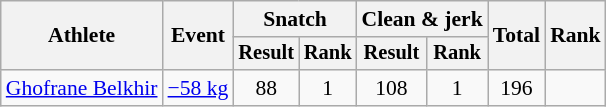<table class="wikitable" style="font-size:90%">
<tr>
<th rowspan="2">Athlete</th>
<th rowspan="2">Event</th>
<th colspan="2">Snatch</th>
<th colspan="2">Clean & jerk</th>
<th rowspan="2">Total</th>
<th rowspan="2">Rank</th>
</tr>
<tr style="font-size:95%">
<th>Result</th>
<th>Rank</th>
<th>Result</th>
<th>Rank</th>
</tr>
<tr align=center>
<td align=left><a href='#'>Ghofrane Belkhir</a></td>
<td align=left><a href='#'>−58 kg</a></td>
<td>88</td>
<td>1</td>
<td>108</td>
<td>1</td>
<td>196</td>
<td></td>
</tr>
</table>
